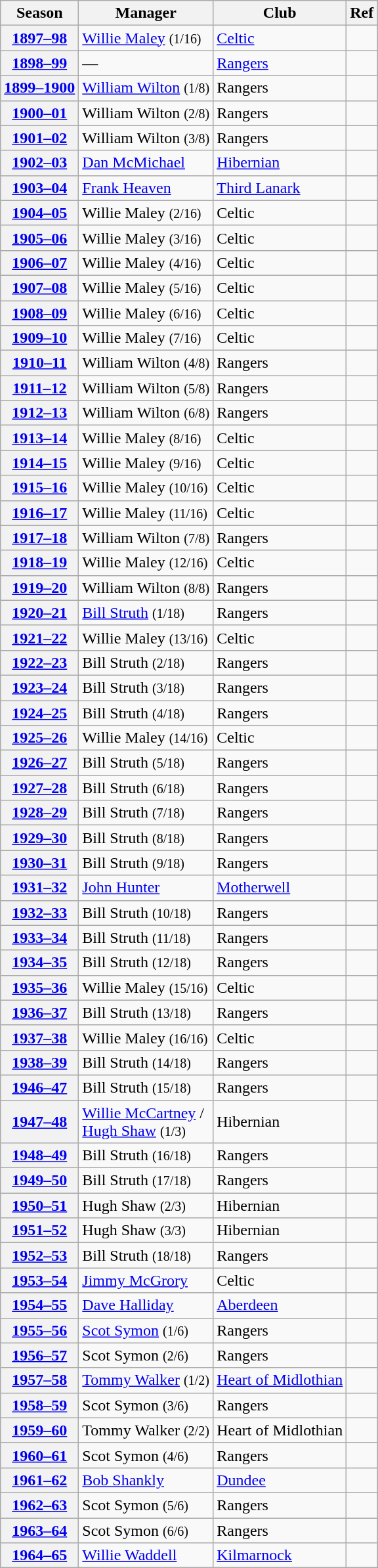<table class="sortable wikitable plainrowheaders">
<tr>
<th scope="col" class="unsortable">Season</th>
<th scope="col">Manager</th>
<th scope="col">Club</th>
<th scope="col" class="unsortable">Ref</th>
</tr>
<tr>
<th scope=row style=text-align:center><a href='#'>1897–98</a></th>
<td> <a href='#'>Willie Maley</a> <small>(1/16)</small></td>
<td><a href='#'>Celtic</a></td>
<td></td>
</tr>
<tr>
<th scope=row style=text-align:center><a href='#'>1898–99</a></th>
<td>—</td>
<td><a href='#'>Rangers</a></td>
<td></td>
</tr>
<tr>
<th scope=row style=text-align:center><a href='#'>1899–1900</a></th>
<td> <a href='#'>William Wilton</a> <small>(1/8)</small></td>
<td>Rangers</td>
<td></td>
</tr>
<tr>
<th scope=row style=text-align:center><a href='#'>1900–01</a></th>
<td> William Wilton <small>(2/8)</small></td>
<td>Rangers</td>
<td></td>
</tr>
<tr>
<th scope=row style=text-align:center><a href='#'>1901–02</a></th>
<td> William Wilton <small>(3/8)</small></td>
<td>Rangers</td>
<td></td>
</tr>
<tr>
<th scope=row style=text-align:center><a href='#'>1902–03</a></th>
<td> <a href='#'>Dan McMichael</a></td>
<td><a href='#'>Hibernian</a></td>
<td></td>
</tr>
<tr>
<th scope=row style=text-align:center><a href='#'>1903–04</a></th>
<td> <a href='#'>Frank Heaven</a></td>
<td><a href='#'>Third Lanark</a></td>
<td></td>
</tr>
<tr>
<th scope=row style=text-align:center><a href='#'>1904–05</a></th>
<td> Willie Maley <small>(2/16)</small></td>
<td>Celtic</td>
<td></td>
</tr>
<tr>
<th scope=row style=text-align:center><a href='#'>1905–06</a></th>
<td> Willie Maley <small>(3/16)</small></td>
<td>Celtic</td>
<td></td>
</tr>
<tr>
<th scope=row style=text-align:center><a href='#'>1906–07</a></th>
<td> Willie Maley <small>(4/16)</small></td>
<td>Celtic</td>
<td></td>
</tr>
<tr>
<th scope=row style=text-align:center><a href='#'>1907–08</a></th>
<td> Willie Maley <small>(5/16)</small></td>
<td>Celtic</td>
<td></td>
</tr>
<tr>
<th scope=row style=text-align:center><a href='#'>1908–09</a></th>
<td> Willie Maley <small>(6/16)</small></td>
<td>Celtic</td>
<td></td>
</tr>
<tr>
<th scope=row style=text-align:center><a href='#'>1909–10</a></th>
<td> Willie Maley <small>(7/16)</small></td>
<td>Celtic</td>
<td></td>
</tr>
<tr>
<th scope=row style=text-align:center><a href='#'>1910–11</a></th>
<td> William Wilton <small>(4/8)</small></td>
<td>Rangers</td>
<td></td>
</tr>
<tr>
<th scope=row style=text-align:center><a href='#'>1911–12</a></th>
<td> William Wilton <small>(5/8)</small></td>
<td>Rangers</td>
<td></td>
</tr>
<tr>
<th scope=row style=text-align:center><a href='#'>1912–13</a></th>
<td> William Wilton <small>(6/8)</small></td>
<td>Rangers</td>
<td></td>
</tr>
<tr>
<th scope=row style=text-align:center><a href='#'>1913–14</a></th>
<td> Willie Maley <small>(8/16)</small></td>
<td>Celtic</td>
<td></td>
</tr>
<tr>
<th scope=row style=text-align:center><a href='#'>1914–15</a></th>
<td> Willie Maley <small>(9/16)</small></td>
<td>Celtic</td>
<td></td>
</tr>
<tr>
<th scope=row style=text-align:center><a href='#'>1915–16</a></th>
<td> Willie Maley <small>(10/16)</small></td>
<td>Celtic</td>
<td></td>
</tr>
<tr>
<th scope=row style=text-align:center><a href='#'>1916–17</a></th>
<td> Willie Maley <small>(11/16)</small></td>
<td>Celtic</td>
<td></td>
</tr>
<tr>
<th scope=row style=text-align:center><a href='#'>1917–18</a></th>
<td> William Wilton <small>(7/8)</small></td>
<td>Rangers</td>
<td></td>
</tr>
<tr>
<th scope=row style=text-align:center><a href='#'>1918–19</a></th>
<td> Willie Maley <small>(12/16)</small></td>
<td>Celtic</td>
<td></td>
</tr>
<tr>
<th scope=row style=text-align:center><a href='#'>1919–20</a></th>
<td> William Wilton <small>(8/8)</small></td>
<td>Rangers</td>
<td></td>
</tr>
<tr>
<th scope=row style=text-align:center><a href='#'>1920–21</a></th>
<td> <a href='#'>Bill Struth</a> <small>(1/18)</small></td>
<td>Rangers</td>
<td></td>
</tr>
<tr>
<th scope=row style=text-align:center><a href='#'>1921–22</a></th>
<td> Willie Maley <small>(13/16)</small></td>
<td>Celtic</td>
<td></td>
</tr>
<tr>
<th scope=row style=text-align:center><a href='#'>1922–23</a></th>
<td> Bill Struth <small>(2/18)</small></td>
<td>Rangers</td>
<td></td>
</tr>
<tr>
<th scope=row style=text-align:center><a href='#'>1923–24</a></th>
<td> Bill Struth <small>(3/18)</small></td>
<td>Rangers</td>
<td></td>
</tr>
<tr>
<th scope=row style=text-align:center><a href='#'>1924–25</a></th>
<td> Bill Struth <small>(4/18)</small></td>
<td>Rangers</td>
<td></td>
</tr>
<tr>
<th scope=row style=text-align:center><a href='#'>1925–26</a></th>
<td> Willie Maley <small>(14/16)</small></td>
<td>Celtic</td>
<td></td>
</tr>
<tr>
<th scope=row style=text-align:center><a href='#'>1926–27</a></th>
<td> Bill Struth <small>(5/18)</small></td>
<td>Rangers</td>
<td></td>
</tr>
<tr>
<th scope=row style=text-align:center><a href='#'>1927–28</a></th>
<td> Bill Struth <small>(6/18)</small></td>
<td>Rangers</td>
<td></td>
</tr>
<tr>
<th scope=row style=text-align:center><a href='#'>1928–29</a></th>
<td> Bill Struth <small>(7/18)</small></td>
<td>Rangers</td>
<td></td>
</tr>
<tr>
<th scope=row style=text-align:center><a href='#'>1929–30</a></th>
<td> Bill Struth <small>(8/18)</small></td>
<td>Rangers</td>
<td></td>
</tr>
<tr>
<th scope=row style=text-align:center><a href='#'>1930–31</a></th>
<td> Bill Struth <small>(9/18)</small></td>
<td>Rangers</td>
<td></td>
</tr>
<tr>
<th scope=row style=text-align:center><a href='#'>1931–32</a></th>
<td> <a href='#'>John Hunter</a></td>
<td><a href='#'>Motherwell</a></td>
<td></td>
</tr>
<tr>
<th scope=row style=text-align:center><a href='#'>1932–33</a></th>
<td> Bill Struth <small>(10/18)</small></td>
<td>Rangers</td>
<td></td>
</tr>
<tr>
<th scope=row style=text-align:center><a href='#'>1933–34</a></th>
<td> Bill Struth <small>(11/18)</small></td>
<td>Rangers</td>
<td></td>
</tr>
<tr>
<th scope=row style=text-align:center><a href='#'>1934–35</a></th>
<td> Bill Struth <small>(12/18)</small></td>
<td>Rangers</td>
<td></td>
</tr>
<tr>
<th scope=row style=text-align:center><a href='#'>1935–36</a></th>
<td> Willie Maley <small>(15/16)</small></td>
<td>Celtic</td>
<td></td>
</tr>
<tr>
<th scope=row style=text-align:center><a href='#'>1936–37</a></th>
<td> Bill Struth <small>(13/18)</small></td>
<td>Rangers</td>
<td></td>
</tr>
<tr>
<th scope=row style=text-align:center><a href='#'>1937–38</a></th>
<td> Willie Maley <small>(16/16)</small></td>
<td>Celtic</td>
<td></td>
</tr>
<tr>
<th scope=row style=text-align:center><a href='#'>1938–39</a></th>
<td> Bill Struth <small>(14/18)</small></td>
<td>Rangers</td>
<td></td>
</tr>
<tr>
<th scope=row style=text-align:center><a href='#'>1946–47</a></th>
<td> Bill Struth <small>(15/18)</small></td>
<td>Rangers</td>
<td></td>
</tr>
<tr>
<th scope=row style=text-align:center><a href='#'>1947–48</a></th>
<td> <a href='#'>Willie McCartney</a> /<br> <a href='#'>Hugh Shaw</a> <small>(1/3)</small></td>
<td>Hibernian</td>
<td></td>
</tr>
<tr>
<th scope=row style=text-align:center><a href='#'>1948–49</a></th>
<td> Bill Struth <small>(16/18)</small></td>
<td>Rangers</td>
<td></td>
</tr>
<tr>
<th scope=row style=text-align:center><a href='#'>1949–50</a></th>
<td> Bill Struth <small>(17/18)</small></td>
<td>Rangers</td>
<td></td>
</tr>
<tr>
<th scope=row style=text-align:center><a href='#'>1950–51</a></th>
<td> Hugh Shaw <small>(2/3)</small></td>
<td>Hibernian</td>
<td></td>
</tr>
<tr>
<th scope=row style=text-align:center><a href='#'>1951–52</a></th>
<td> Hugh Shaw <small>(3/3)</small></td>
<td>Hibernian</td>
<td></td>
</tr>
<tr>
<th scope=row style=text-align:center><a href='#'>1952–53</a></th>
<td> Bill Struth <small>(18/18)</small></td>
<td>Rangers</td>
<td></td>
</tr>
<tr>
<th scope=row style=text-align:center><a href='#'>1953–54</a></th>
<td> <a href='#'>Jimmy McGrory</a></td>
<td>Celtic</td>
<td></td>
</tr>
<tr>
<th scope=row style=text-align:center><a href='#'>1954–55</a></th>
<td> <a href='#'>Dave Halliday</a></td>
<td><a href='#'>Aberdeen</a></td>
<td></td>
</tr>
<tr>
<th scope=row style=text-align:center><a href='#'>1955–56</a></th>
<td> <a href='#'>Scot Symon</a> <small>(1/6)</small></td>
<td>Rangers</td>
<td></td>
</tr>
<tr>
<th scope=row style=text-align:center><a href='#'>1956–57</a></th>
<td> Scot Symon <small>(2/6)</small></td>
<td>Rangers</td>
<td></td>
</tr>
<tr>
<th scope=row style=text-align:center><a href='#'>1957–58</a></th>
<td> <a href='#'>Tommy Walker</a> <small>(1/2)</small></td>
<td><a href='#'>Heart of Midlothian</a></td>
<td></td>
</tr>
<tr>
<th scope=row style=text-align:center><a href='#'>1958–59</a></th>
<td> Scot Symon <small>(3/6)</small></td>
<td>Rangers</td>
<td></td>
</tr>
<tr>
<th scope=row style=text-align:center><a href='#'>1959–60</a></th>
<td> Tommy Walker <small>(2/2)</small></td>
<td>Heart of Midlothian</td>
<td></td>
</tr>
<tr>
<th scope=row style=text-align:center><a href='#'>1960–61</a></th>
<td> Scot Symon <small>(4/6)</small></td>
<td>Rangers</td>
<td></td>
</tr>
<tr>
<th scope=row style=text-align:center><a href='#'>1961–62</a></th>
<td> <a href='#'>Bob Shankly</a></td>
<td><a href='#'>Dundee</a></td>
<td></td>
</tr>
<tr>
<th scope=row style=text-align:center><a href='#'>1962–63</a></th>
<td> Scot Symon <small>(5/6)</small></td>
<td>Rangers</td>
<td></td>
</tr>
<tr>
<th scope=row style=text-align:center><a href='#'>1963–64</a></th>
<td> Scot Symon <small>(6/6)</small></td>
<td>Rangers</td>
<td></td>
</tr>
<tr>
<th scope=row style=text-align:center><a href='#'>1964–65</a></th>
<td> <a href='#'>Willie Waddell</a></td>
<td><a href='#'>Kilmarnock</a></td>
<td></td>
</tr>
</table>
